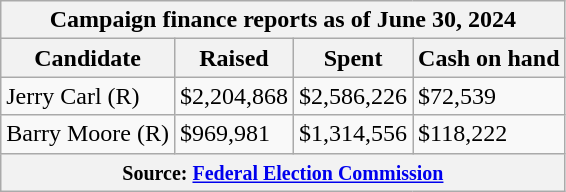<table class="wikitable sortable">
<tr>
<th colspan=4>Campaign finance reports as of June 30, 2024</th>
</tr>
<tr style="text-align:center;">
<th>Candidate</th>
<th>Raised</th>
<th>Spent</th>
<th>Cash on hand</th>
</tr>
<tr>
<td>Jerry Carl (R)</td>
<td>$2,204,868</td>
<td>$2,586,226</td>
<td>$72,539</td>
</tr>
<tr>
<td>Barry Moore (R)</td>
<td>$969,981</td>
<td>$1,314,556</td>
<td>$118,222</td>
</tr>
<tr>
<th colspan="4"><small>Source: <a href='#'>Federal Election Commission</a></small></th>
</tr>
</table>
